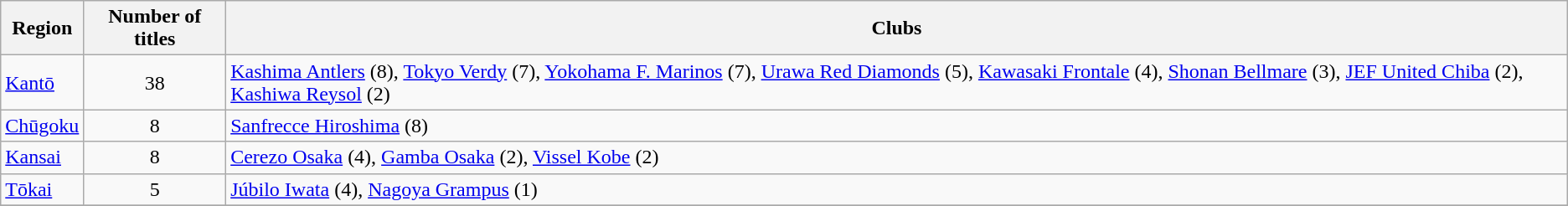<table class="wikitable">
<tr>
<th>Region</th>
<th>Number of titles</th>
<th>Clubs</th>
</tr>
<tr>
<td><a href='#'>Kantō</a></td>
<td align=center>38</td>
<td><a href='#'>Kashima Antlers</a> (8), <a href='#'>Tokyo Verdy</a> (7), <a href='#'>Yokohama F. Marinos</a> (7), <a href='#'>Urawa Red Diamonds</a> (5), <a href='#'>Kawasaki Frontale</a> (4), <a href='#'>Shonan Bellmare</a> (3), <a href='#'>JEF United Chiba</a> (2), <a href='#'>Kashiwa Reysol</a> (2)</td>
</tr>
<tr>
<td><a href='#'>Chūgoku</a></td>
<td align=center>8</td>
<td><a href='#'>Sanfrecce Hiroshima</a> (8)</td>
</tr>
<tr>
<td><a href='#'>Kansai</a></td>
<td align=center>8</td>
<td><a href='#'>Cerezo Osaka</a> (4), <a href='#'>Gamba Osaka</a> (2), <a href='#'>Vissel Kobe</a> (2)</td>
</tr>
<tr>
<td><a href='#'>Tōkai</a></td>
<td align=center>5</td>
<td><a href='#'>Júbilo Iwata</a> (4), <a href='#'>Nagoya Grampus</a> (1)</td>
</tr>
<tr>
</tr>
</table>
